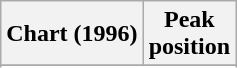<table class="wikitable sortable plainrowheaders" style="text-align:center;">
<tr>
<th scope="col">Chart (1996)</th>
<th scope="col">Peak<br>position</th>
</tr>
<tr>
</tr>
<tr>
</tr>
<tr>
</tr>
</table>
